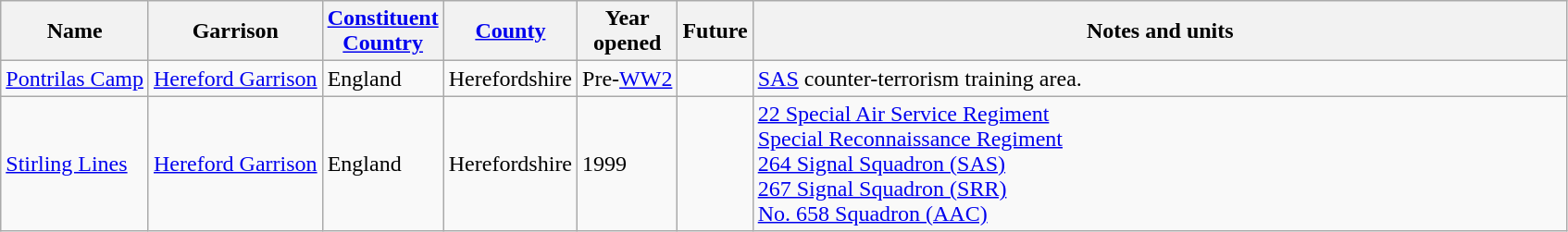<table class="wikitable sortable" border="1">
<tr>
<th style="width=14%">Name</th>
<th style="width=10%">Garrison</th>
<th style="width=10%"><a href='#'>Constituent<br>Country</a></th>
<th style="width=10%"><a href='#'>County</a></th>
<th style="width=4%">Year<br>opened</th>
<th>Future</th>
<th style="class=unsortable" width="52%">Notes and units</th>
</tr>
<tr>
<td><a href='#'>Pontrilas Camp</a></td>
<td><a href='#'>Hereford Garrison</a></td>
<td>England</td>
<td>Herefordshire</td>
<td>Pre-<a href='#'>WW2</a></td>
<td></td>
<td><a href='#'>SAS</a> counter-terrorism training area.</td>
</tr>
<tr>
<td><a href='#'>Stirling Lines</a></td>
<td><a href='#'>Hereford Garrison</a></td>
<td>England</td>
<td>Herefordshire</td>
<td>1999</td>
<td></td>
<td><a href='#'>22 Special Air Service Regiment</a><br><a href='#'>Special Reconnaissance Regiment</a><br><a href='#'>264 Signal Squadron (SAS)</a><br><a href='#'>267 Signal Squadron (SRR)</a><br><a href='#'>No. 658 Squadron (AAC)</a></td>
</tr>
</table>
